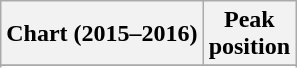<table class="wikitable sortable plainrowheaders" style="text-align:center">
<tr>
<th scope="col">Chart (2015–2016)</th>
<th scope="col">Peak<br> position</th>
</tr>
<tr>
</tr>
<tr>
</tr>
<tr>
</tr>
<tr>
</tr>
<tr>
</tr>
<tr>
</tr>
<tr>
</tr>
<tr>
</tr>
<tr>
</tr>
<tr>
</tr>
<tr>
</tr>
<tr>
</tr>
<tr>
</tr>
<tr>
</tr>
<tr>
</tr>
<tr>
</tr>
<tr>
</tr>
<tr>
</tr>
</table>
